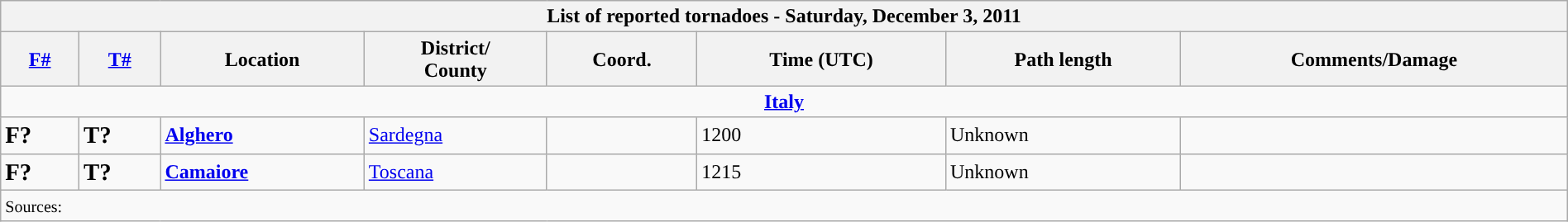<table class="wikitable collapsible" width="100%">
<tr>
<th colspan="8">List of reported tornadoes - Saturday, December 3, 2011</th>
</tr>
<tr>
<th><a href='#'>F#</a></th>
<th><a href='#'>T#</a></th>
<th>Location</th>
<th>District/<br>County</th>
<th>Coord.</th>
<th>Time (UTC)</th>
<th>Path length</th>
<th>Comments/Damage</th>
</tr>
<tr>
<td colspan="8" align=center><strong><a href='#'>Italy</a></strong></td>
</tr>
<tr>
<td><big><strong>F?</strong></big></td>
<td><big><strong>T?</strong></big></td>
<td><strong><a href='#'>Alghero</a></strong></td>
<td><a href='#'>Sardegna</a></td>
<td></td>
<td>1200</td>
<td>Unknown</td>
<td></td>
</tr>
<tr>
<td><big><strong>F?</strong></big></td>
<td><big><strong>T?</strong></big></td>
<td><strong><a href='#'>Camaiore</a></strong></td>
<td><a href='#'>Toscana</a></td>
<td></td>
<td>1215</td>
<td>Unknown</td>
<td></td>
</tr>
<tr>
<td colspan="8"><small>Sources:  </small></td>
</tr>
</table>
